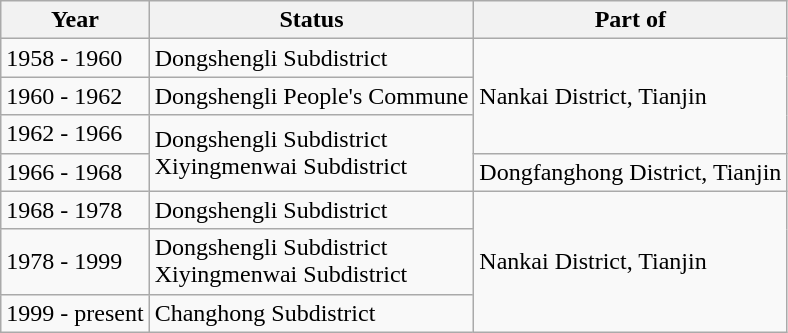<table class="wikitable">
<tr>
<th>Year</th>
<th>Status</th>
<th>Part of</th>
</tr>
<tr>
<td>1958 - 1960</td>
<td>Dongshengli Subdistrict</td>
<td rowspan="3">Nankai District, Tianjin</td>
</tr>
<tr>
<td>1960 - 1962</td>
<td>Dongshengli People's Commune</td>
</tr>
<tr>
<td>1962 - 1966</td>
<td rowspan="2">Dongshengli Subdistrict<br>Xiyingmenwai Subdistrict</td>
</tr>
<tr>
<td>1966 - 1968</td>
<td>Dongfanghong District, Tianjin</td>
</tr>
<tr>
<td>1968 - 1978</td>
<td>Dongshengli Subdistrict</td>
<td rowspan="3">Nankai District, Tianjin</td>
</tr>
<tr>
<td>1978 - 1999</td>
<td>Dongshengli Subdistrict<br>Xiyingmenwai Subdistrict</td>
</tr>
<tr>
<td>1999 - present</td>
<td>Changhong Subdistrict</td>
</tr>
</table>
